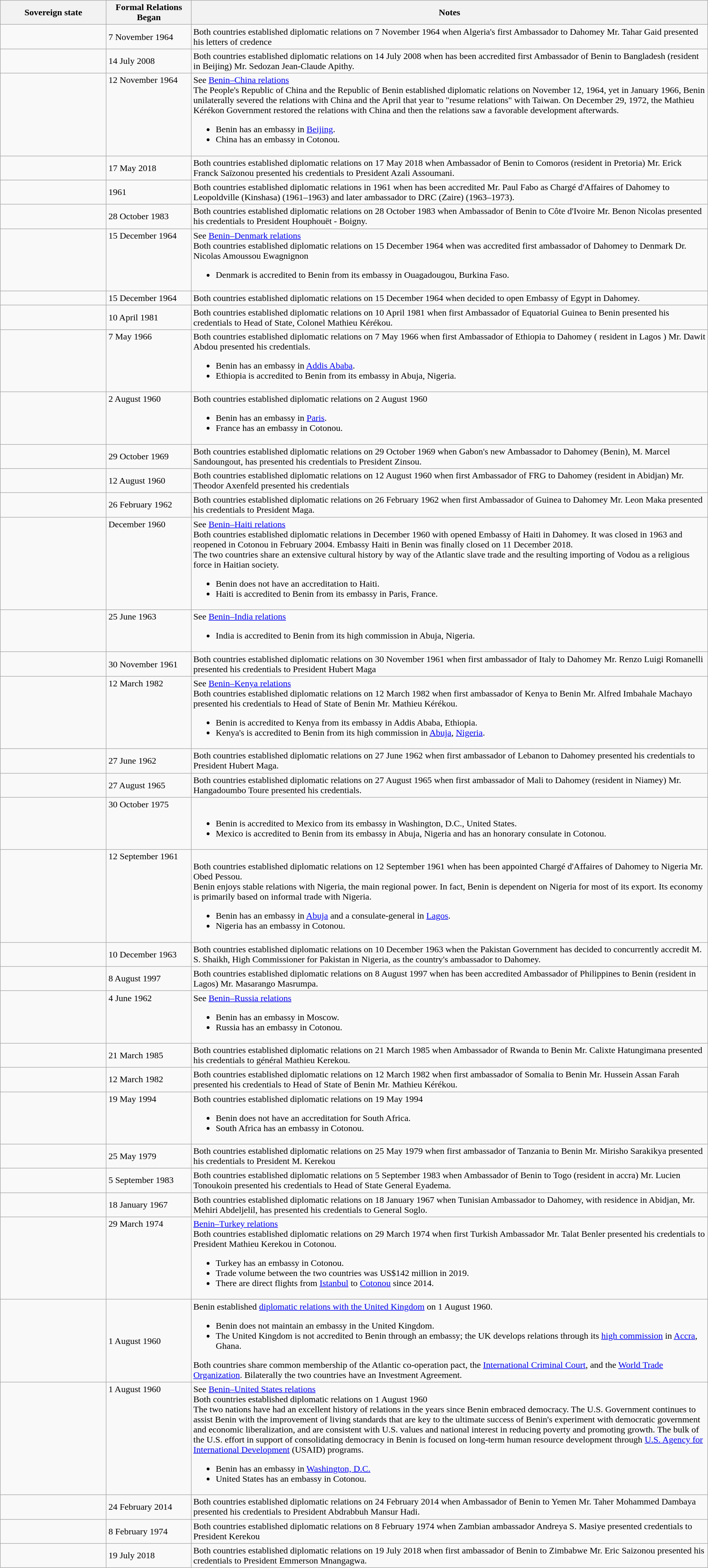<table class="wikitable sortable" style="width:100%; margin:auto;">
<tr>
<th style="width:15%;">Sovereign state</th>
<th style="width:12%;">Formal Relations Began</th>
<th>Notes</th>
</tr>
<tr>
<td></td>
<td>7 November 1964</td>
<td>Both countries established diplomatic relations on 7 November 1964 when Algeria's first Ambassador to Dahomey Mr. Tahar Gaid presented his letters of credence</td>
</tr>
<tr>
<td></td>
<td>14 July 2008</td>
<td>Both countries established diplomatic relations on 14 July 2008 when has been accredited first Ambassador of Benin to Bangladesh (resident in Beijing) Mr. Sedozan Jean-Claude Apithy.</td>
</tr>
<tr valign="top">
<td></td>
<td>12 November 1964</td>
<td>See <a href='#'>Benin–China relations</a><br>The People's Republic of China and the Republic of Benin established diplomatic relations on November 12, 1964, yet in January 1966, Benin unilaterally severed the relations with China and the April that year to "resume relations" with Taiwan. On December 29, 1972, the Mathieu Kérékon Government restored the relations with China and then the relations saw a favorable development afterwards.<ul><li>Benin has an embassy in <a href='#'>Beijing</a>.</li><li>China has an embassy in Cotonou.</li></ul></td>
</tr>
<tr>
<td></td>
<td>17 May 2018</td>
<td>Both countries established diplomatic relations on 17 May 2018 when Ambassador of Benin to Comoros (resident in Pretoria) Mr. Erick Franck Saїzonou presented his credentials to President Azali Assoumani.</td>
</tr>
<tr>
<td></td>
<td>1961</td>
<td>Both countries established diplomatic relations in 1961 when has been accredited Mr. Paul Fabo as Chargé d'Affaires of Dahomey to Leopoldville (Kinshasa) (1961–1963) and later ambassador to DRC (Zaire) (1963–1973).</td>
</tr>
<tr>
<td></td>
<td>28 October 1983</td>
<td>Both countries established diplomatic relations on 28 October 1983 when Ambassador of Benin to Côte d'Ivoire Mr. Benon Nicolas presented his credentials to President Houphouët - Boigny.</td>
</tr>
<tr valign="top">
<td></td>
<td>15 December 1964</td>
<td>See <a href='#'>Benin–Denmark relations</a><br>Both countries established diplomatic relations on 15 December 1964 when was accredited first ambassador of Dahomey to Denmark Dr. Nicolas Amoussou Ewagnignon<ul><li>Denmark is accredited to Benin from its embassy in Ouagadougou, Burkina Faso.</li></ul></td>
</tr>
<tr>
<td></td>
<td>15 December 1964</td>
<td>Both countries established diplomatic relations on 15 December 1964 when decided to open Embassy of Egypt in Dahomey.</td>
</tr>
<tr>
<td></td>
<td>10 April 1981</td>
<td>Both countries established diplomatic relations on 10 April 1981 when first Ambassador of Equatorial Guinea to Benin presented his credentials to Head of State, Colonel Mathieu Kérékou.</td>
</tr>
<tr valign="top">
<td></td>
<td>7 May 1966</td>
<td>Both countries established diplomatic relations on 7 May 1966 when first Ambassador of Ethiopia to Dahomey ( resident in Lagos ) Mr. Dawit Abdou presented his credentials.<br><ul><li>Benin has an embassy in <a href='#'>Addis Ababa</a>.</li><li>Ethiopia is accredited to Benin from its embassy in Abuja, Nigeria.</li></ul></td>
</tr>
<tr valign="top">
<td></td>
<td>2 August 1960</td>
<td>Both countries established diplomatic relations on 2 August 1960<br><ul><li>Benin has an embassy in <a href='#'>Paris</a>.</li><li>France has an embassy in Cotonou.</li></ul></td>
</tr>
<tr>
<td></td>
<td>29 October 1969</td>
<td>Both countries established diplomatic relations on 29 October 1969 when Gabon's new Ambassador to Dahomey (Benin), M. Marcel Sandoungout, has presented his credentials to President Zinsou.</td>
</tr>
<tr>
<td></td>
<td>12 August 1960</td>
<td>Both countries established diplomatic relations on 12 August 1960 when first Ambassador of FRG to Dahomey (resident in Abidjan) Mr. Theodor Axenfeld presented his credentials</td>
</tr>
<tr>
<td></td>
<td>26 February 1962</td>
<td>Both countries established diplomatic relations on 26 February 1962 when first Ambassador of Guinea to Dahomey Mr. Leon Maka presented his credentials to President Maga.</td>
</tr>
<tr valign="top">
<td></td>
<td>December 1960</td>
<td>See <a href='#'>Benin–Haiti relations</a><br>Both countries established diplomatic relations in December 1960 with opened Embassy of Haiti in Dahomey. It was closed in 1963 and reopened in Cotonou in February 2004. Embassy Haiti in Benin was finally closed on 11 December 2018.<br>The two countries share an extensive cultural history by way of the Atlantic slave trade and the resulting importing of Vodou as a religious force in Haitian society.<ul><li>Benin does not have an accreditation to Haiti.</li><li>Haiti is accredited to Benin from its embassy in Paris, France.</li></ul></td>
</tr>
<tr valign="top">
<td></td>
<td>25 June 1963</td>
<td>See <a href='#'>Benin–India relations</a><br><ul><li>India is accredited to Benin from its high commission in Abuja, Nigeria.</li></ul></td>
</tr>
<tr>
<td></td>
<td>30 November 1961</td>
<td>Both countries established diplomatic relations on 30 November 1961 when first ambassador of Italy to Dahomey Mr. Renzo Luigi Romanelli presented his credentials to President Hubert Maga</td>
</tr>
<tr valign="top">
<td></td>
<td>12 March 1982</td>
<td>See <a href='#'>Benin–Kenya relations</a><br>Both countries established diplomatic relations on 12 March 1982 when first ambassador of Kenya to Benin Mr. Alfred Imbahale Machayo presented his credentials to Head of State of Benin Mr. Mathieu Kérékou.<ul><li>Benin is accredited to Kenya from its embassy in Addis Ababa, Ethiopia.</li><li>Kenya's is accredited to Benin from its high commission in <a href='#'>Abuja</a>, <a href='#'>Nigeria</a>.</li></ul></td>
</tr>
<tr>
<td></td>
<td>27 June 1962</td>
<td>Both countries established diplomatic relations on 27 June 1962 when first ambassador of Lebanon to Dahomey presented his credentials to President Hubert Maga.</td>
</tr>
<tr>
<td></td>
<td>27 August 1965</td>
<td>Both countries established diplomatic relations on 27 August 1965 when first ambassador of Mali to Dahomey (resident in Niamey) Mr. Hangadoumbo Toure presented his credentials.</td>
</tr>
<tr valign="top">
<td></td>
<td>30 October 1975</td>
<td><br><ul><li>Benin is accredited to Mexico from its embassy in Washington, D.C., United States.</li><li>Mexico is accredited to Benin from its embassy in Abuja, Nigeria and has an honorary consulate in Cotonou.</li></ul></td>
</tr>
<tr valign="top">
<td></td>
<td>12 September 1961</td>
<td><br>Both countries established diplomatic relations on 12 September 1961 when has been appointed Chargé d'Affaires of Dahomey to Nigeria Mr. Obed Pessou.<br>Benin enjoys stable relations with Nigeria, the main regional power. In fact, Benin is dependent on Nigeria for most of its export. Its economy is primarily based on informal trade with Nigeria.<ul><li>Benin has an embassy in <a href='#'>Abuja</a> and a consulate-general in <a href='#'>Lagos</a>.</li><li>Nigeria has an embassy in Cotonou.</li></ul></td>
</tr>
<tr>
<td></td>
<td>10 December 1963</td>
<td>Both countries established diplomatic relations on 10 December 1963 when the Pakistan Government has decided to concurrently accredit M. S. Shaikh, High Commissioner for Pakistan in Nigeria, as the country's ambassador to Dahomey.</td>
</tr>
<tr>
<td></td>
<td>8 August 1997</td>
<td>Both countries established diplomatic relations on 8 August 1997 when has been accredited Ambassador of Philippines to Benin (resident in Lagos) Mr. Masarango Masrumpa.</td>
</tr>
<tr valign="top">
<td></td>
<td>4 June 1962</td>
<td>See <a href='#'>Benin–Russia relations</a><br><ul><li>Benin has an embassy in Moscow.</li><li>Russia has an embassy in Cotonou.</li></ul></td>
</tr>
<tr>
<td></td>
<td>21 March 1985</td>
<td>Both countries established diplomatic relations on 21 March 1985 when Ambassador of Rwanda to Benin Mr. Calixte Hatungimana presented his credentials to général Mathieu Kerekou.</td>
</tr>
<tr>
<td></td>
<td>12 March 1982</td>
<td>Both countries established diplomatic relations on 12 March 1982 when first ambassador of Somalia to Benin Mr. Hussein Assan Farah presented his credentials to Head of State of Benin Mr. Mathieu Kérékou.</td>
</tr>
<tr valign="top">
<td></td>
<td>19 May 1994</td>
<td>Both countries established diplomatic relations on 19 May 1994<br><ul><li>Benin does not have an accreditation for South Africa.</li><li>South Africa has an embassy in Cotonou.</li></ul></td>
</tr>
<tr>
<td></td>
<td>25 May 1979</td>
<td>Both countries established diplomatic relations on 25 May 1979 when first ambassador of Tanzania to Benin Mr. Mirisho Sarakikya presented his credentials to President M. Kerekou</td>
</tr>
<tr>
<td></td>
<td>5 September 1983</td>
<td>Both countries established diplomatic relations on 5 September 1983 when Ambassador of Benin to Togo (resident in accra)  Mr. Lucien Tonoukoin presented his credentials to Head of State General Eyadema.</td>
</tr>
<tr>
<td></td>
<td>18 January 1967</td>
<td>Both countries established diplomatic relations on 18 January 1967 when Tunisian Ambassador to Dahomey, with residence in Abidjan, Mr. Mehiri Abdeljelil, has presented his credentials to General Soglo.</td>
</tr>
<tr valign="top">
<td></td>
<td>29 March 1974</td>
<td><a href='#'>Benin–Turkey relations</a><br>Both countries established diplomatic relations on 29 March 1974 when first Turkish Ambassador Mr. Talat Benler presented his credentials to President Mathieu Kerekou in Cotonou.<ul><li>Turkey has an embassy in Cotonou.</li><li>Trade volume between the two countries was US$142 million in 2019.</li><li>There are direct flights from <a href='#'>Istanbul</a> to <a href='#'>Cotonou</a> since 2014.</li></ul></td>
</tr>
<tr>
<td></td>
<td>1 August 1960</td>
<td>Benin established <a href='#'>diplomatic relations with the United Kingdom</a> on 1 August 1960.<br><ul><li>Benin does not maintain an embassy in the United Kingdom.</li><li>The United Kingdom is not accredited to Benin through an embassy; the UK develops relations through its <a href='#'>high commission</a> in <a href='#'>Accra</a>, Ghana.</li></ul>Both countries share common membership of the Atlantic co-operation pact, the <a href='#'>International Criminal Court</a>, and the <a href='#'>World Trade Organization</a>. Bilaterally the two countries have an Investment Agreement.</td>
</tr>
<tr valign="top">
<td></td>
<td>1 August 1960</td>
<td>See <a href='#'>Benin–United States relations</a><br>Both countries established diplomatic relations on 1 August 1960<br>The two nations have had an excellent history of relations in the years since Benin embraced democracy. The U.S. Government continues to assist Benin with the improvement of living standards that are key to the ultimate success of Benin's experiment with democratic government and economic liberalization, and are consistent with U.S. values and national interest in reducing poverty and promoting growth. The bulk of the U.S. effort in support of consolidating democracy in Benin is focused on long-term human resource development through <a href='#'>U.S. Agency for International Development</a> (USAID) programs.<ul><li>Benin has an embassy in <a href='#'>Washington, D.C.</a></li><li>United States has an embassy in Cotonou.</li></ul></td>
</tr>
<tr>
<td></td>
<td>24 February 2014</td>
<td>Both countries established diplomatic relations on 24 February 2014 when Ambassador of Benin to Yemen Mr. Taher Mohammed Dambaya presented his credentials to President Abdrabbuh Mansur Hadi.</td>
</tr>
<tr>
<td></td>
<td>8 February 1974</td>
<td>Both countries established diplomatic relations on 8 February 1974 when Zambian ambassador Andreya S. Masiye presented credentials to President Kerekou</td>
</tr>
<tr>
<td></td>
<td>19 July 2018</td>
<td>Both countries established diplomatic relations on 19 July 2018 when first ambassador of Benin to Zimbabwe Mr. Eric Saizonou presented his credentials to President Emmerson Mnangagwa.</td>
</tr>
</table>
